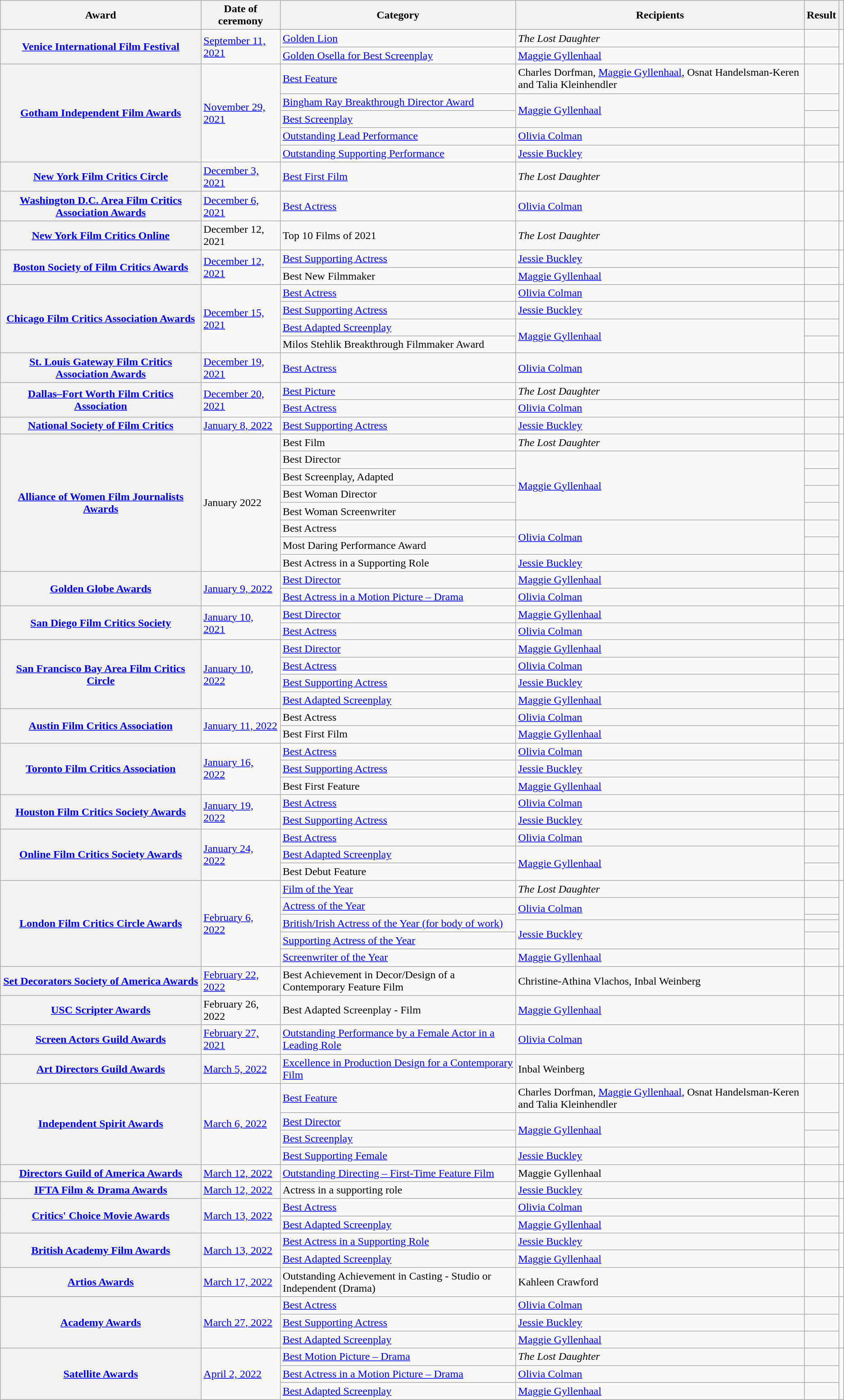<table class="wikitable plainrowheaders sortable">
<tr>
<th scope="col">Award</th>
<th scope="col">Date of ceremony</th>
<th scope="col">Category</th>
<th scope="col">Recipients</th>
<th scope="col">Result</th>
<th scope="col" class="unsortable"></th>
</tr>
<tr>
<th scope="row" rowspan="2"><a href='#'>Venice International Film Festival</a></th>
<td rowspan="2"><a href='#'>September 11, 2021</a></td>
<td><a href='#'>Golden Lion</a></td>
<td><em>The Lost Daughter</em></td>
<td></td>
<td rowspan="2"></td>
</tr>
<tr>
<td><a href='#'>Golden Osella for Best Screenplay</a></td>
<td><a href='#'>Maggie Gyllenhaal</a></td>
<td></td>
</tr>
<tr>
<th scope="row" rowspan="5"><a href='#'>Gotham Independent Film Awards</a></th>
<td rowspan="5"><a href='#'>November 29, 2021</a></td>
<td><a href='#'>Best Feature</a></td>
<td>Charles Dorfman, <a href='#'>Maggie Gyllenhaal</a>, Osnat Handelsman-Keren and Talia Kleinhendler</td>
<td></td>
<td rowspan="5"></td>
</tr>
<tr>
<td><a href='#'>Bingham Ray Breakthrough Director Award</a></td>
<td rowspan="2"><a href='#'>Maggie Gyllenhaal</a></td>
<td></td>
</tr>
<tr>
<td><a href='#'>Best Screenplay</a></td>
<td></td>
</tr>
<tr>
<td><a href='#'>Outstanding Lead Performance</a></td>
<td><a href='#'>Olivia Colman</a></td>
<td></td>
</tr>
<tr>
<td><a href='#'>Outstanding Supporting Performance</a></td>
<td><a href='#'>Jessie Buckley</a></td>
<td></td>
</tr>
<tr>
<th scope="row"><a href='#'>New York Film Critics Circle</a></th>
<td><a href='#'>December 3, 2021</a></td>
<td><a href='#'>Best First Film</a></td>
<td><em>The Lost Daughter</em></td>
<td></td>
<td></td>
</tr>
<tr>
<th scope="row"><a href='#'>Washington D.C. Area Film Critics Association Awards</a></th>
<td><a href='#'>December 6, 2021</a></td>
<td><a href='#'>Best Actress</a></td>
<td><a href='#'>Olivia Colman</a></td>
<td></td>
<td></td>
</tr>
<tr>
<th scope="row"><a href='#'>New York Film Critics Online</a></th>
<td>December 12, 2021</td>
<td>Top 10 Films of 2021</td>
<td><em>The Lost Daughter</em></td>
<td></td>
<td></td>
</tr>
<tr>
<th scope="row" rowspan="2"><a href='#'>Boston Society of Film Critics Awards</a></th>
<td rowspan="2"><a href='#'>December 12, 2021</a></td>
<td><a href='#'>Best Supporting Actress</a></td>
<td><a href='#'>Jessie Buckley</a></td>
<td></td>
<td rowspan="2"></td>
</tr>
<tr>
<td>Best New Filmmaker</td>
<td><a href='#'>Maggie Gyllenhaal</a></td>
<td></td>
</tr>
<tr>
<th scope="row" rowspan="4"><a href='#'>Chicago Film Critics Association Awards</a></th>
<td rowspan="4"><a href='#'>December 15, 2021</a></td>
<td><a href='#'>Best Actress</a></td>
<td><a href='#'>Olivia Colman</a></td>
<td></td>
<td rowspan="4"></td>
</tr>
<tr>
<td><a href='#'>Best Supporting Actress</a></td>
<td><a href='#'>Jessie Buckley</a></td>
<td></td>
</tr>
<tr>
<td><a href='#'>Best Adapted Screenplay</a></td>
<td rowspan="2"><a href='#'>Maggie Gyllenhaal</a></td>
<td></td>
</tr>
<tr>
<td>Milos Stehlik Breakthrough Filmmaker Award</td>
<td></td>
</tr>
<tr>
<th scope="row"><a href='#'>St. Louis Gateway Film Critics Association Awards</a></th>
<td><a href='#'>December 19, 2021</a></td>
<td><a href='#'>Best Actress</a></td>
<td><a href='#'>Olivia Colman</a></td>
<td></td>
<td></td>
</tr>
<tr>
<th scope="row" rowspan="2"><a href='#'>Dallas–Fort Worth Film Critics Association</a></th>
<td rowspan="2"><a href='#'>December 20, 2021</a></td>
<td><a href='#'>Best Picture</a></td>
<td><em>The Lost Daughter</em></td>
<td></td>
<td rowspan="2"></td>
</tr>
<tr>
<td><a href='#'>Best Actress</a></td>
<td><a href='#'>Olivia Colman</a></td>
<td></td>
</tr>
<tr>
<th scope="row"><a href='#'>National Society of Film Critics</a></th>
<td><a href='#'>January 8, 2022</a></td>
<td><a href='#'>Best Supporting Actress</a></td>
<td><a href='#'>Jessie Buckley</a></td>
<td></td>
<td></td>
</tr>
<tr>
<th scope="row" rowspan="8"><a href='#'>Alliance of Women Film Journalists Awards</a></th>
<td rowspan="8">January 2022</td>
<td>Best Film</td>
<td><em>The Lost Daughter</em></td>
<td></td>
<td rowspan="8"></td>
</tr>
<tr>
<td>Best Director</td>
<td rowspan="4"><a href='#'>Maggie Gyllenhaal</a></td>
<td></td>
</tr>
<tr>
<td>Best Screenplay, Adapted</td>
<td></td>
</tr>
<tr>
<td>Best Woman Director</td>
<td></td>
</tr>
<tr>
<td>Best Woman Screenwriter</td>
<td></td>
</tr>
<tr>
<td>Best Actress</td>
<td rowspan="2"><a href='#'>Olivia Colman</a></td>
<td></td>
</tr>
<tr>
<td>Most Daring Performance Award</td>
<td></td>
</tr>
<tr>
<td>Best Actress in a Supporting Role</td>
<td><a href='#'>Jessie Buckley</a></td>
<td></td>
</tr>
<tr>
<th scope="row" rowspan="2"><a href='#'>Golden Globe Awards</a></th>
<td rowspan="2"><a href='#'>January 9, 2022</a></td>
<td><a href='#'>Best Director</a></td>
<td><a href='#'>Maggie Gyllenhaal</a></td>
<td></td>
<td rowspan="2"></td>
</tr>
<tr>
<td><a href='#'>Best Actress in a Motion Picture – Drama</a></td>
<td><a href='#'>Olivia Colman</a></td>
<td></td>
</tr>
<tr>
<th scope="row" rowspan="2"><a href='#'>San Diego Film Critics Society</a></th>
<td rowspan="2"><a href='#'>January 10, 2021</a></td>
<td><a href='#'>Best Director</a></td>
<td><a href='#'>Maggie Gyllenhaal</a></td>
<td></td>
<td rowspan="2"></td>
</tr>
<tr>
<td><a href='#'>Best Actress</a></td>
<td><a href='#'>Olivia Colman</a></td>
<td></td>
</tr>
<tr>
<th scope="row" rowspan="4"><a href='#'>San Francisco Bay Area Film Critics Circle</a></th>
<td rowspan="4"><a href='#'>January 10, 2022</a></td>
<td><a href='#'>Best Director</a></td>
<td><a href='#'>Maggie Gyllenhaal</a></td>
<td></td>
<td rowspan="4"></td>
</tr>
<tr>
<td><a href='#'>Best Actress</a></td>
<td><a href='#'>Olivia Colman</a></td>
<td></td>
</tr>
<tr>
<td><a href='#'>Best Supporting Actress</a></td>
<td><a href='#'>Jessie Buckley</a></td>
<td></td>
</tr>
<tr>
<td><a href='#'>Best Adapted Screenplay</a></td>
<td><a href='#'>Maggie Gyllenhaal</a></td>
<td></td>
</tr>
<tr>
<th scope="row" rowspan="2"><a href='#'>Austin Film Critics Association</a></th>
<td rowspan="2"><a href='#'>January 11, 2022</a></td>
<td>Best Actress</td>
<td><a href='#'>Olivia Colman</a></td>
<td></td>
<td rowspan="2"></td>
</tr>
<tr>
<td>Best First Film</td>
<td><a href='#'>Maggie Gyllenhaal</a></td>
<td></td>
</tr>
<tr>
<th scope="row" rowspan="3"><a href='#'>Toronto Film Critics Association</a></th>
<td rowspan="3"><a href='#'>January 16, 2022</a></td>
<td><a href='#'>Best Actress</a></td>
<td><a href='#'>Olivia Colman</a></td>
<td></td>
<td rowspan="3"></td>
</tr>
<tr>
<td><a href='#'>Best Supporting Actress</a></td>
<td><a href='#'>Jessie Buckley</a></td>
<td></td>
</tr>
<tr>
<td>Best First Feature</td>
<td><a href='#'>Maggie Gyllenhaal</a></td>
<td></td>
</tr>
<tr>
<th scope="row" rowspan="2"><a href='#'>Houston Film Critics Society Awards</a></th>
<td rowspan="2"><a href='#'>January 19, 2022</a></td>
<td><a href='#'>Best Actress</a></td>
<td><a href='#'>Olivia Colman</a></td>
<td></td>
<td rowspan="2"></td>
</tr>
<tr>
<td><a href='#'>Best Supporting Actress</a></td>
<td><a href='#'>Jessie Buckley</a></td>
<td></td>
</tr>
<tr>
<th scope="row" rowspan="3"><a href='#'>Online Film Critics Society Awards</a></th>
<td rowspan="3"><a href='#'>January 24, 2022</a></td>
<td><a href='#'>Best Actress</a></td>
<td><a href='#'>Olivia Colman</a></td>
<td></td>
<td rowspan="3"></td>
</tr>
<tr>
<td><a href='#'>Best Adapted Screenplay</a></td>
<td rowspan="2"><a href='#'>Maggie Gyllenhaal</a></td>
<td></td>
</tr>
<tr>
<td>Best Debut Feature</td>
<td></td>
</tr>
<tr>
<th scope="row" rowspan="6"><a href='#'>London Film Critics Circle Awards</a></th>
<td rowspan="6"><a href='#'>February 6, 2022</a></td>
<td><a href='#'>Film of the Year</a></td>
<td><em>The Lost Daughter</em></td>
<td></td>
<td rowspan="6"></td>
</tr>
<tr>
<td><a href='#'>Actress of the Year</a></td>
<td rowspan="2"><a href='#'>Olivia Colman</a></td>
<td></td>
</tr>
<tr>
<td rowspan="2"><a href='#'>British/Irish Actress of the Year (for body of work)</a></td>
<td></td>
</tr>
<tr>
<td rowspan="2"><a href='#'>Jessie Buckley</a></td>
<td></td>
</tr>
<tr>
<td><a href='#'>Supporting Actress of the Year</a></td>
<td></td>
</tr>
<tr>
<td><a href='#'>Screenwriter of the Year</a></td>
<td><a href='#'>Maggie Gyllenhaal</a></td>
<td></td>
</tr>
<tr>
<th scope="row"><a href='#'>Set Decorators Society of America Awards</a></th>
<td><a href='#'>February 22, 2022</a></td>
<td>Best Achievement in Decor/Design of a Contemporary Feature Film</td>
<td>Christine-Athina Vlachos, Inbal Weinberg</td>
<td></td>
<td></td>
</tr>
<tr>
<th scope="row"><a href='#'>USC Scripter Awards</a></th>
<td>February 26, 2022</td>
<td>Best Adapted Screenplay - Film</td>
<td><a href='#'>Maggie Gyllenhaal</a></td>
<td></td>
<td></td>
</tr>
<tr>
<th scope="row"><a href='#'>Screen Actors Guild Awards</a></th>
<td><a href='#'>February 27, 2021</a></td>
<td><a href='#'>Outstanding Performance by a Female Actor in a Leading Role</a></td>
<td><a href='#'>Olivia Colman</a></td>
<td></td>
<td></td>
</tr>
<tr>
<th scope="row"><a href='#'>Art Directors Guild Awards</a></th>
<td><a href='#'>March 5, 2022</a></td>
<td><a href='#'>Excellence in Production Design for a Contemporary Film</a></td>
<td>Inbal Weinberg</td>
<td></td>
<td></td>
</tr>
<tr>
<th scope="row" rowspan="4"><a href='#'>Independent Spirit Awards</a></th>
<td rowspan="4"><a href='#'>March 6, 2022</a></td>
<td><a href='#'>Best Feature</a></td>
<td>Charles Dorfman, <a href='#'>Maggie Gyllenhaal</a>, Osnat Handelsman-Keren and Talia Kleinhendler</td>
<td></td>
<td rowspan="4"></td>
</tr>
<tr>
<td><a href='#'>Best Director</a></td>
<td rowspan="2"><a href='#'>Maggie Gyllenhaal</a></td>
<td></td>
</tr>
<tr>
<td><a href='#'>Best Screenplay</a></td>
<td></td>
</tr>
<tr>
<td><a href='#'>Best Supporting Female</a></td>
<td><a href='#'>Jessie Buckley</a></td>
<td></td>
</tr>
<tr>
<th scope="row"><a href='#'>Directors Guild of America Awards</a></th>
<td><a href='#'>March 12, 2022</a></td>
<td><a href='#'>Outstanding Directing – First-Time Feature Film</a></td>
<td>Maggie Gyllenhaal</td>
<td></td>
<td></td>
</tr>
<tr>
<th scope="row"><a href='#'>IFTA Film & Drama Awards</a></th>
<td><a href='#'>March 12, 2022</a></td>
<td>Actress in a supporting role</td>
<td><a href='#'>Jessie Buckley</a></td>
<td></td>
<td></td>
</tr>
<tr>
<th scope="row" rowspan="2"><a href='#'>Critics' Choice Movie Awards</a></th>
<td rowspan="2"><a href='#'>March 13, 2022</a></td>
<td><a href='#'>Best Actress</a></td>
<td><a href='#'>Olivia Colman</a></td>
<td></td>
<td rowspan="2"></td>
</tr>
<tr>
<td><a href='#'>Best Adapted Screenplay</a></td>
<td><a href='#'>Maggie Gyllenhaal</a></td>
<td></td>
</tr>
<tr>
<th scope="row" rowspan="2"><a href='#'>British Academy Film Awards</a></th>
<td rowspan="2"><a href='#'>March 13, 2022</a></td>
<td><a href='#'>Best Actress in a Supporting Role</a></td>
<td><a href='#'>Jessie Buckley</a></td>
<td></td>
<td rowspan="2"></td>
</tr>
<tr>
<td><a href='#'>Best Adapted Screenplay</a></td>
<td><a href='#'>Maggie Gyllenhaal</a></td>
<td></td>
</tr>
<tr>
<th scope="row"><a href='#'>Artios Awards</a></th>
<td><a href='#'>March 17, 2022</a></td>
<td>Outstanding Achievement in Casting - Studio or Independent (Drama)</td>
<td>Kahleen Crawford</td>
<td></td>
<td></td>
</tr>
<tr>
<th scope="row" rowspan="3"><a href='#'>Academy Awards</a></th>
<td rowspan="3"><a href='#'>March 27, 2022</a></td>
<td><a href='#'>Best Actress</a></td>
<td><a href='#'>Olivia Colman</a></td>
<td></td>
<td rowspan="3"></td>
</tr>
<tr>
<td><a href='#'>Best Supporting Actress</a></td>
<td><a href='#'>Jessie Buckley</a></td>
<td></td>
</tr>
<tr>
<td><a href='#'>Best Adapted Screenplay</a></td>
<td><a href='#'>Maggie Gyllenhaal</a></td>
<td></td>
</tr>
<tr>
<th scope="row" rowspan="3"><a href='#'>Satellite Awards</a></th>
<td rowspan="3"><a href='#'>April 2, 2022</a></td>
<td><a href='#'>Best Motion Picture – Drama</a></td>
<td><em>The Lost Daughter</em></td>
<td></td>
<td rowspan="3"></td>
</tr>
<tr>
<td><a href='#'>Best Actress in a Motion Picture – Drama</a></td>
<td><a href='#'>Olivia Colman</a></td>
<td></td>
</tr>
<tr>
<td><a href='#'>Best Adapted Screenplay</a></td>
<td><a href='#'>Maggie Gyllenhaal</a></td>
<td></td>
</tr>
</table>
